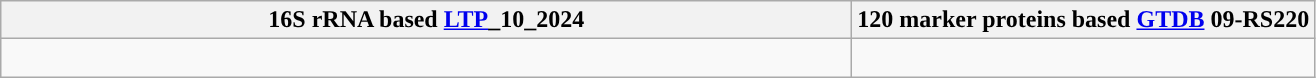<table class="wikitable">
<tr>
<th colspan=1 style="width:35em">16S rRNA based <a href='#'>LTP</a>_10_2024</th>
<th colspan=1>120 marker proteins based <a href='#'>GTDB</a> 09-RS220</th>
</tr>
<tr>
<td style="vertical-align:top"><br></td>
<td><br></td>
</tr>
</table>
